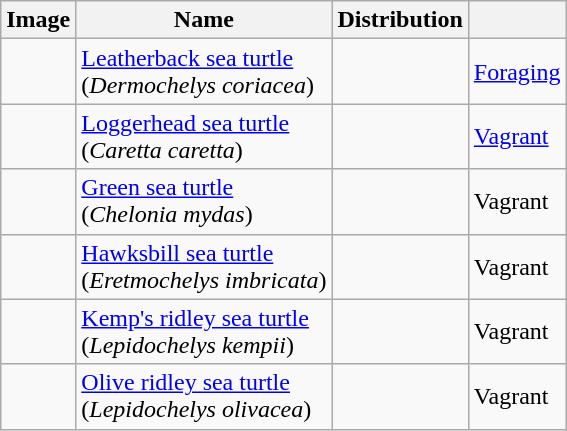<table class="wikitable">
<tr>
<th>Image</th>
<th>Name</th>
<th>Distribution</th>
<th></th>
</tr>
<tr>
<td></td>
<td><a href='#'>Leatherback sea turtle</a><br>(<em>Dermochelys coriacea</em>)</td>
<td></td>
<td><a href='#'>Foraging</a></td>
</tr>
<tr>
<td></td>
<td><a href='#'>Loggerhead sea turtle</a><br>(<em>Caretta caretta</em>)</td>
<td></td>
<td><a href='#'>Vagrant</a></td>
</tr>
<tr>
<td></td>
<td><a href='#'>Green sea turtle</a><br>(<em>Chelonia mydas</em>)</td>
<td></td>
<td>Vagrant</td>
</tr>
<tr>
<td></td>
<td><a href='#'>Hawksbill sea turtle</a><br>(<em>Eretmochelys imbricata</em>)</td>
<td></td>
<td>Vagrant</td>
</tr>
<tr>
<td></td>
<td><a href='#'>Kemp's ridley sea turtle</a><br>(<em>Lepidochelys kempii</em>)</td>
<td></td>
<td>Vagrant</td>
</tr>
<tr>
<td></td>
<td><a href='#'>Olive ridley sea turtle</a><br>(<em>Lepidochelys olivacea</em>)</td>
<td></td>
<td>Vagrant</td>
</tr>
</table>
